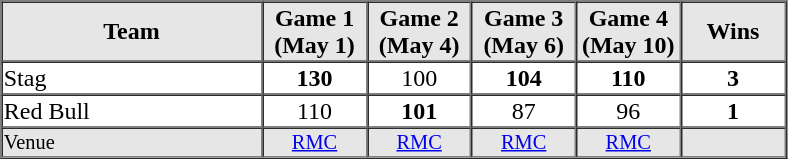<table border=1 cellspacing=0 width=525 align=center>
<tr style="text-align:center; background-color:#e6e6e6;">
<th align=center width=30%>Team</th>
<th width=12%>Game 1 (May 1)</th>
<th width=12%>Game 2 (May 4)</th>
<th width=12%>Game 3 (May 6)</th>
<th width=12%>Game 4 (May 10)</th>
<th width=12%>Wins</th>
</tr>
<tr style="text-align:center;">
<td align=left>Stag</td>
<td><strong>130</strong></td>
<td>100</td>
<td><strong>104</strong></td>
<td><strong>110</strong></td>
<td><strong>3</strong></td>
</tr>
<tr style="text-align:center;">
<td align=left>Red Bull</td>
<td>110</td>
<td><strong>101</strong></td>
<td>87</td>
<td>96</td>
<td><strong>1</strong></td>
</tr>
<tr style="text-align:center; font-size: 85%; background-color:#e6e6e6;">
<td align=left>Venue</td>
<td><a href='#'>RMC</a></td>
<td><a href='#'>RMC</a></td>
<td><a href='#'>RMC</a></td>
<td><a href='#'>RMC</a></td>
<td></td>
</tr>
</table>
